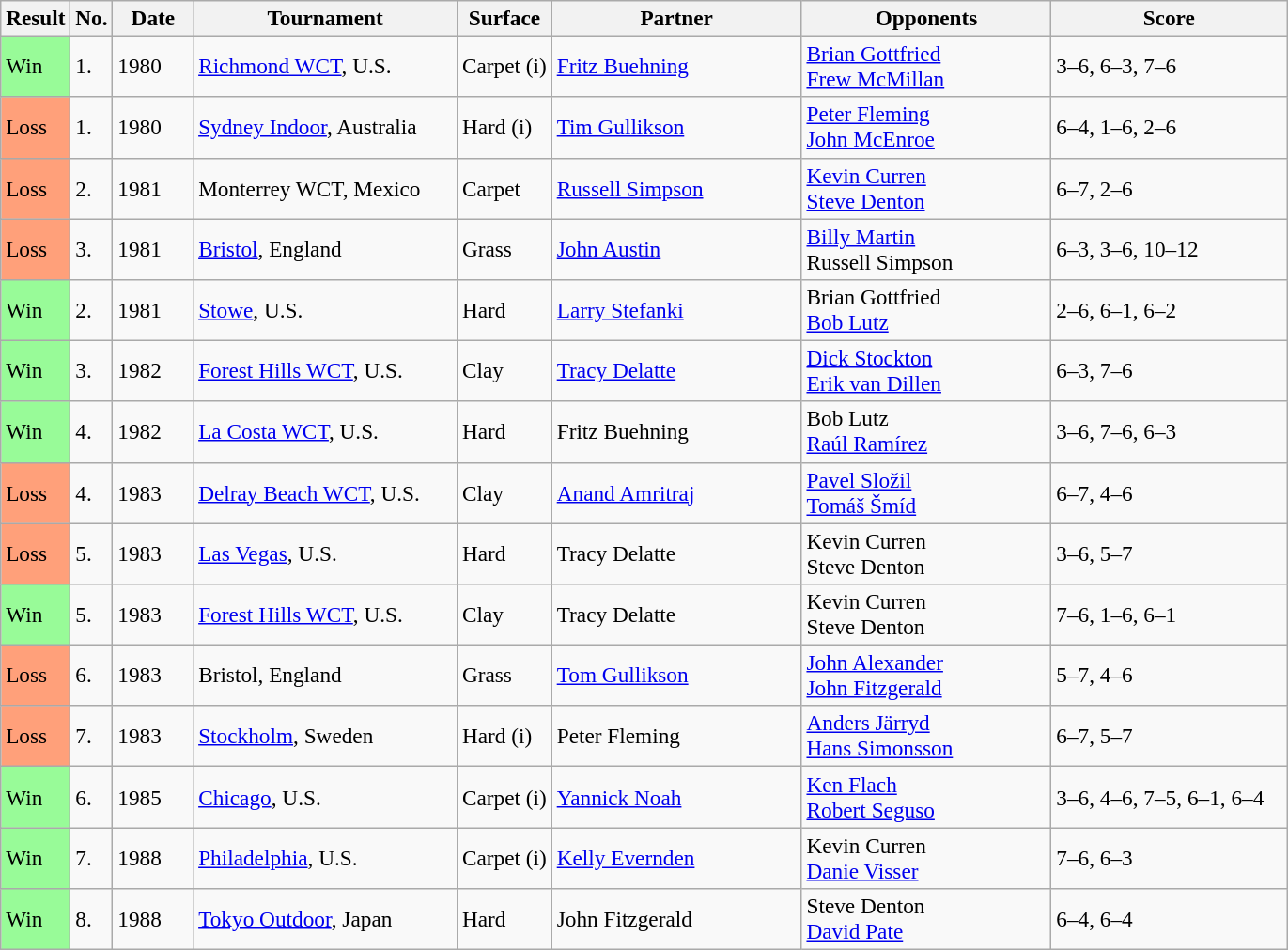<table class="sortable wikitable" style=font-size:97%>
<tr>
<th style="width:40px">Result</th>
<th style="width:20px">No.</th>
<th style="width:50px">Date</th>
<th style="width:180px">Tournament</th>
<th style="width:60px">Surface</th>
<th style="width:170px">Partner</th>
<th style="width:170px">Opponents</th>
<th style="width:160px" class="unsortable">Score</th>
</tr>
<tr>
<td style="background:#98fb98;">Win</td>
<td>1.</td>
<td>1980</td>
<td><a href='#'>Richmond WCT</a>, U.S.</td>
<td>Carpet (i)</td>
<td> <a href='#'>Fritz Buehning</a></td>
<td> <a href='#'>Brian Gottfried</a> <br>  <a href='#'>Frew McMillan</a></td>
<td>3–6, 6–3, 7–6</td>
</tr>
<tr>
<td style="background:#ffa07a;">Loss</td>
<td>1.</td>
<td>1980</td>
<td><a href='#'>Sydney Indoor</a>, Australia</td>
<td>Hard (i)</td>
<td> <a href='#'>Tim Gullikson</a></td>
<td> <a href='#'>Peter Fleming</a> <br>  <a href='#'>John McEnroe</a></td>
<td>6–4, 1–6, 2–6</td>
</tr>
<tr>
<td style="background:#ffa07a;">Loss</td>
<td>2.</td>
<td>1981</td>
<td>Monterrey WCT, Mexico</td>
<td>Carpet</td>
<td> <a href='#'>Russell Simpson</a></td>
<td> <a href='#'>Kevin Curren</a> <br>  <a href='#'>Steve Denton</a></td>
<td>6–7, 2–6</td>
</tr>
<tr>
<td style="background:#ffa07a;">Loss</td>
<td>3.</td>
<td>1981</td>
<td><a href='#'>Bristol</a>, England</td>
<td>Grass</td>
<td> <a href='#'>John Austin</a></td>
<td> <a href='#'>Billy Martin</a> <br>  Russell Simpson</td>
<td>6–3, 3–6, 10–12</td>
</tr>
<tr>
<td style="background:#98fb98;">Win</td>
<td>2.</td>
<td>1981</td>
<td><a href='#'>Stowe</a>, U.S.</td>
<td>Hard</td>
<td> <a href='#'>Larry Stefanki</a></td>
<td> Brian Gottfried <br>  <a href='#'>Bob Lutz</a></td>
<td>2–6, 6–1, 6–2</td>
</tr>
<tr>
<td style="background:#98fb98;">Win</td>
<td>3.</td>
<td>1982</td>
<td><a href='#'>Forest Hills WCT</a>, U.S.</td>
<td>Clay</td>
<td> <a href='#'>Tracy Delatte</a></td>
<td> <a href='#'>Dick Stockton</a> <br>  <a href='#'>Erik van Dillen</a></td>
<td>6–3, 7–6</td>
</tr>
<tr>
<td style="background:#98fb98;">Win</td>
<td>4.</td>
<td>1982</td>
<td><a href='#'>La Costa WCT</a>, U.S.</td>
<td>Hard</td>
<td> Fritz Buehning</td>
<td> Bob Lutz <br>  <a href='#'>Raúl Ramírez</a></td>
<td>3–6, 7–6, 6–3</td>
</tr>
<tr>
<td style="background:#ffa07a;">Loss</td>
<td>4.</td>
<td>1983</td>
<td><a href='#'>Delray Beach WCT</a>, U.S.</td>
<td>Clay</td>
<td> <a href='#'>Anand Amritraj</a></td>
<td> <a href='#'>Pavel Složil</a> <br>  <a href='#'>Tomáš Šmíd</a></td>
<td>6–7, 4–6</td>
</tr>
<tr>
<td style="background:#ffa07a;">Loss</td>
<td>5.</td>
<td>1983</td>
<td><a href='#'>Las Vegas</a>, U.S.</td>
<td>Hard</td>
<td> Tracy Delatte</td>
<td> Kevin Curren <br>  Steve Denton</td>
<td>3–6, 5–7</td>
</tr>
<tr>
<td style="background:#98fb98;">Win</td>
<td>5.</td>
<td>1983</td>
<td><a href='#'>Forest Hills WCT</a>, U.S.</td>
<td>Clay</td>
<td> Tracy Delatte</td>
<td> Kevin Curren <br>  Steve Denton</td>
<td>7–6, 1–6, 6–1</td>
</tr>
<tr>
<td style="background:#ffa07a;">Loss</td>
<td>6.</td>
<td>1983</td>
<td>Bristol, England</td>
<td>Grass</td>
<td> <a href='#'>Tom Gullikson</a></td>
<td> <a href='#'>John Alexander</a> <br>  <a href='#'>John Fitzgerald</a></td>
<td>5–7, 4–6</td>
</tr>
<tr>
<td style="background:#ffa07a;">Loss</td>
<td>7.</td>
<td>1983</td>
<td><a href='#'>Stockholm</a>, Sweden</td>
<td>Hard (i)</td>
<td> Peter Fleming</td>
<td> <a href='#'>Anders Järryd</a> <br>  <a href='#'>Hans Simonsson</a></td>
<td>6–7, 5–7</td>
</tr>
<tr>
<td style="background:#98fb98;">Win</td>
<td>6.</td>
<td>1985</td>
<td><a href='#'>Chicago</a>, U.S.</td>
<td>Carpet (i)</td>
<td> <a href='#'>Yannick Noah</a></td>
<td> <a href='#'>Ken Flach</a> <br>  <a href='#'>Robert Seguso</a></td>
<td>3–6, 4–6, 7–5, 6–1, 6–4</td>
</tr>
<tr>
<td style="background:#98fb98;">Win</td>
<td>7.</td>
<td>1988</td>
<td><a href='#'>Philadelphia</a>, U.S.</td>
<td>Carpet (i)</td>
<td> <a href='#'>Kelly Evernden</a></td>
<td> Kevin Curren <br>  <a href='#'>Danie Visser</a></td>
<td>7–6, 6–3</td>
</tr>
<tr>
<td style="background:#98fb98;">Win</td>
<td>8.</td>
<td>1988</td>
<td><a href='#'>Tokyo Outdoor</a>, Japan</td>
<td>Hard</td>
<td> John Fitzgerald</td>
<td> Steve Denton <br>  <a href='#'>David Pate</a></td>
<td>6–4, 6–4</td>
</tr>
</table>
